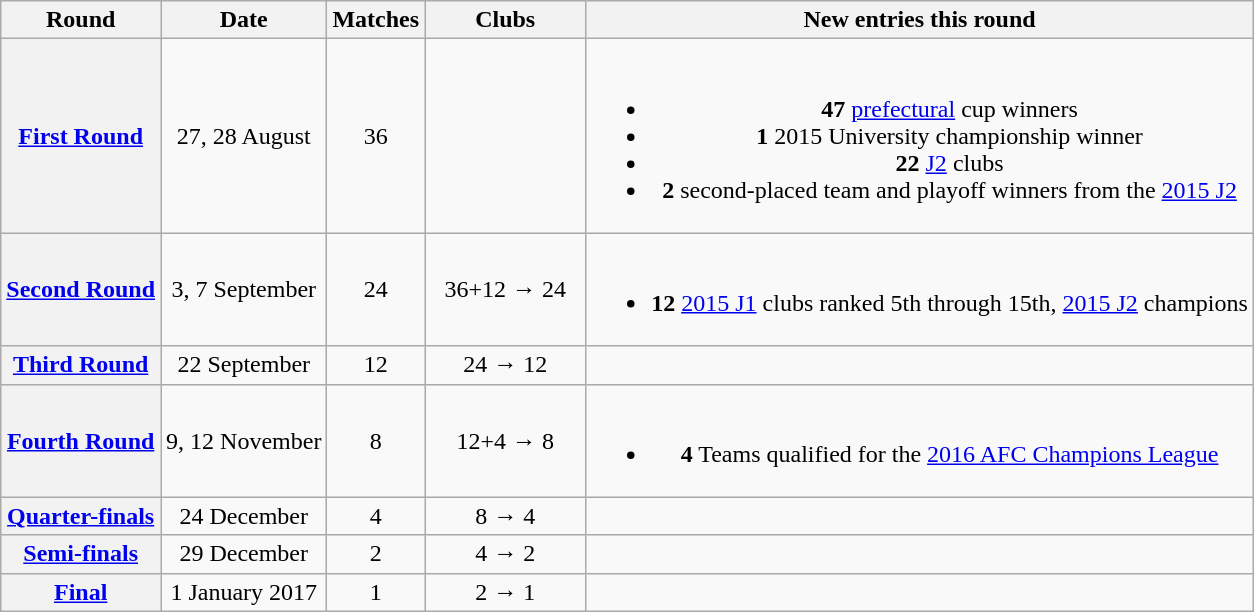<table class="wikitable" style="text-align: center">
<tr>
<th>Round</th>
<th>Date</th>
<th>Matches</th>
<th style="width:100px;">Clubs</th>
<th>New entries this round</th>
</tr>
<tr>
<th><a href='#'>First Round</a></th>
<td>27, 28 August</td>
<td>36</td>
<td></td>
<td><br><ul><li><strong>47</strong> <a href='#'>prefectural</a> cup winners</li><li><strong>1</strong> 2015 University championship winner</li><li><strong>22</strong> <a href='#'>J2</a> clubs</li><li><strong>2</strong>  second-placed team and playoff winners from the <a href='#'>2015 J2</a></li></ul></td>
</tr>
<tr>
<th><a href='#'>Second Round</a></th>
<td>3, 7 September</td>
<td>24</td>
<td>36+12 → 24</td>
<td><br><ul><li><strong>12</strong> <a href='#'>2015 J1</a> clubs ranked 5th through 15th, <a href='#'>2015 J2</a> champions</li></ul></td>
</tr>
<tr>
<th><a href='#'>Third Round</a></th>
<td>22 September</td>
<td>12</td>
<td>24 → 12</td>
<td></td>
</tr>
<tr>
<th><a href='#'>Fourth Round</a></th>
<td>9, 12 November</td>
<td>8</td>
<td>12+4 → 8</td>
<td><br><ul><li><strong>4</strong> Teams qualified for the <a href='#'>2016 AFC Champions League</a></li></ul></td>
</tr>
<tr>
<th><a href='#'>Quarter-finals</a></th>
<td>24 December</td>
<td>4</td>
<td>8 → 4</td>
<td></td>
</tr>
<tr>
<th><a href='#'>Semi-finals</a></th>
<td>29 December</td>
<td>2</td>
<td>4 → 2</td>
<td></td>
</tr>
<tr>
<th><a href='#'>Final</a></th>
<td>1 January 2017</td>
<td>1</td>
<td>2 → 1</td>
<td></td>
</tr>
</table>
